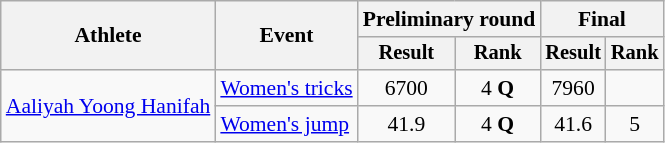<table class=wikitable style=font-size:90%;text-align:center>
<tr>
<th rowspan=2>Athlete</th>
<th rowspan=2>Event</th>
<th colspan=2>Preliminary round</th>
<th colspan=2>Final</th>
</tr>
<tr style=font-size:95%>
<th>Result</th>
<th>Rank</th>
<th>Result</th>
<th>Rank</th>
</tr>
<tr>
<td align=left rowspan=2><a href='#'>Aaliyah Yoong Hanifah</a></td>
<td align=left><a href='#'>Women's tricks</a></td>
<td>6700</td>
<td>4 <strong>Q</strong></td>
<td>7960</td>
<td></td>
</tr>
<tr>
<td align=left><a href='#'>Women's jump</a></td>
<td>41.9</td>
<td>4 <strong>Q</strong></td>
<td>41.6</td>
<td>5</td>
</tr>
</table>
